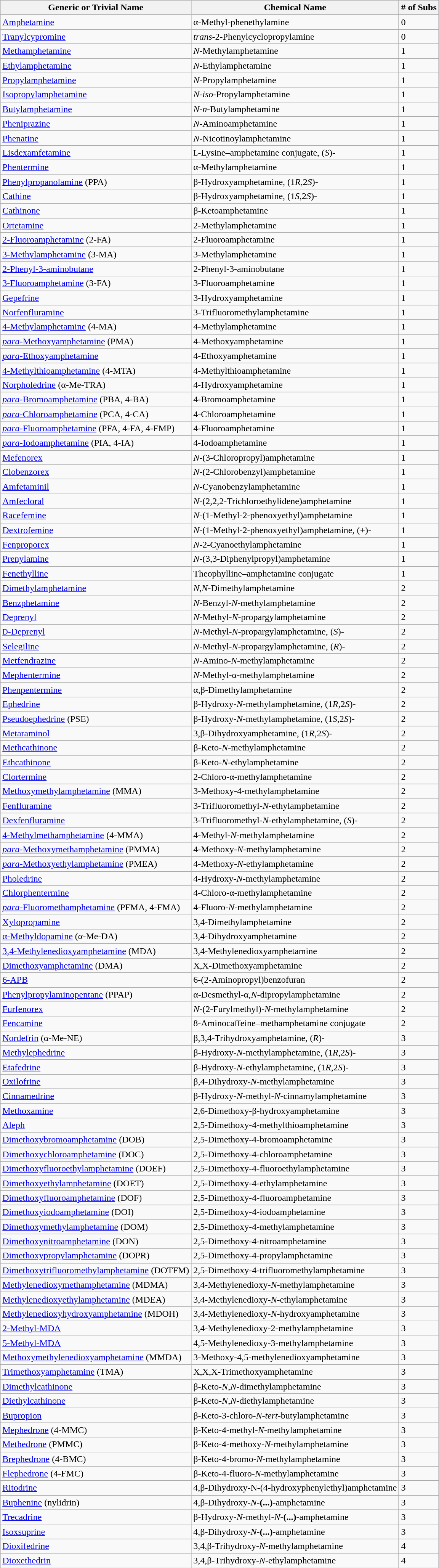<table class="wikitable sticky-header sortable">
<tr>
<th>Generic or Trivial Name</th>
<th>Chemical Name</th>
<th># of Subs</th>
</tr>
<tr>
<td><a href='#'>Amphetamine</a></td>
<td>α-Methyl-phenethylamine</td>
<td>0</td>
</tr>
<tr>
<td><a href='#'>Tranylcypromine</a></td>
<td><em>trans</em>-2-Phenylcyclopropylamine</td>
<td>0</td>
</tr>
<tr>
<td><a href='#'>Methamphetamine</a></td>
<td><em>N</em>-Methylamphetamine</td>
<td>1</td>
</tr>
<tr>
<td><a href='#'>Ethylamphetamine</a></td>
<td><em>N</em>-Ethylamphetamine</td>
<td>1</td>
</tr>
<tr>
<td><a href='#'>Propylamphetamine</a></td>
<td><em>N</em>-Propylamphetamine</td>
<td>1</td>
</tr>
<tr>
<td><a href='#'>Isopropylamphetamine</a></td>
<td><em>N</em>-<em>iso</em>-Propylamphetamine</td>
<td>1</td>
</tr>
<tr>
<td><a href='#'>Butylamphetamine</a></td>
<td><em>N</em>-<em>n</em>-Butylamphetamine</td>
<td>1</td>
</tr>
<tr>
<td><a href='#'>Pheniprazine</a></td>
<td><em>N</em>-Aminoamphetamine</td>
<td>1</td>
</tr>
<tr>
<td><a href='#'>Phenatine</a></td>
<td><em>N</em>-Nicotinoylamphetamine</td>
<td>1</td>
</tr>
<tr>
<td><a href='#'>Lisdexamfetamine</a></td>
<td><small>L</small>-Lysine–amphetamine conjugate, (<em>S</em>)-</td>
<td>1</td>
</tr>
<tr>
<td><a href='#'>Phentermine</a></td>
<td>α-Methylamphetamine</td>
<td>1</td>
</tr>
<tr>
<td><a href='#'>Phenylpropanolamine</a> (PPA)</td>
<td>β-Hydroxyamphetamine, (1<em>R</em>,2<em>S</em>)-</td>
<td>1</td>
</tr>
<tr>
<td><a href='#'>Cathine</a></td>
<td>β-Hydroxyamphetamine, (1<em>S</em>,2<em>S</em>)-</td>
<td>1</td>
</tr>
<tr>
<td><a href='#'>Cathinone</a></td>
<td>β-Ketoamphetamine</td>
<td>1</td>
</tr>
<tr>
<td><a href='#'>Ortetamine</a></td>
<td>2-Methylamphetamine</td>
<td>1</td>
</tr>
<tr>
<td><a href='#'>2-Fluoroamphetamine</a> (2-FA)</td>
<td>2-Fluoroamphetamine</td>
<td>1</td>
</tr>
<tr>
<td><a href='#'>3-Methylamphetamine</a> (3-MA)</td>
<td>3-Methylamphetamine</td>
<td>1</td>
</tr>
<tr>
<td><a href='#'>2-Phenyl-3-aminobutane</a></td>
<td>2-Phenyl-3-aminobutane</td>
<td>1</td>
</tr>
<tr>
<td><a href='#'>3-Fluoroamphetamine</a> (3-FA)</td>
<td>3-Fluoroamphetamine</td>
<td>1</td>
</tr>
<tr>
<td><a href='#'>Gepefrine</a></td>
<td>3-Hydroxyamphetamine</td>
<td>1</td>
</tr>
<tr>
<td><a href='#'>Norfenfluramine</a></td>
<td>3-Trifluoromethylamphetamine</td>
<td>1</td>
</tr>
<tr>
<td><a href='#'>4-Methylamphetamine</a> (4-MA)</td>
<td>4-Methylamphetamine</td>
<td>1</td>
</tr>
<tr>
<td><a href='#'><em>para</em>-Methoxyamphetamine</a> (PMA)</td>
<td>4-Methoxyamphetamine</td>
<td>1</td>
</tr>
<tr>
<td><a href='#'><em>para</em>-Ethoxyamphetamine</a></td>
<td>4-Ethoxyamphetamine</td>
<td>1</td>
</tr>
<tr>
<td><a href='#'>4-Methylthioamphetamine</a> (4-MTA)</td>
<td>4-Methylthioamphetamine</td>
<td>1</td>
</tr>
<tr>
<td><a href='#'>Norpholedrine</a> (α-Me-TRA)</td>
<td>4-Hydroxyamphetamine</td>
<td>1</td>
</tr>
<tr>
<td><a href='#'><em>para</em>-Bromoamphetamine</a> (PBA, 4-BA)</td>
<td>4-Bromoamphetamine</td>
<td>1</td>
</tr>
<tr>
<td><a href='#'><em>para</em>-Chloroamphetamine</a> (PCA, 4-CA)</td>
<td>4-Chloroamphetamine</td>
<td>1</td>
</tr>
<tr>
<td><a href='#'><em>para</em>-Fluoroamphetamine</a> (PFA, 4-FA, 4-FMP)</td>
<td>4-Fluoroamphetamine</td>
<td>1</td>
</tr>
<tr>
<td><a href='#'><em>para</em>-Iodoamphetamine</a> (PIA, 4-IA)</td>
<td>4-Iodoamphetamine</td>
<td>1</td>
</tr>
<tr>
<td><a href='#'>Mefenorex</a></td>
<td><em>N</em>-(3-Chloropropyl)amphetamine</td>
<td>1</td>
</tr>
<tr>
<td><a href='#'>Clobenzorex</a></td>
<td><em>N</em>-(2-Chlorobenzyl)amphetamine</td>
<td>1</td>
</tr>
<tr>
<td><a href='#'>Amfetaminil</a></td>
<td><em>N</em>-Cyanobenzylamphetamine</td>
<td>1</td>
</tr>
<tr>
<td><a href='#'>Amfecloral</a></td>
<td><em>N</em>-(2,2,2-Trichloroethylidene)amphetamine</td>
<td>1</td>
</tr>
<tr>
<td><a href='#'>Racefemine</a></td>
<td><em>N</em>-(1-Methyl-2-phenoxyethyl)amphetamine</td>
<td>1</td>
</tr>
<tr>
<td><a href='#'>Dextrofemine</a></td>
<td><em>N</em>-(1-Methyl-2-phenoxyethyl)amphetamine, (+)-</td>
<td>1</td>
</tr>
<tr>
<td><a href='#'>Fenproporex</a></td>
<td><em>N</em>-2-Cyanoethylamphetamine</td>
<td>1</td>
</tr>
<tr>
<td><a href='#'>Prenylamine</a></td>
<td><em>N</em>-(3,3-Diphenylpropyl)amphetamine</td>
<td>1</td>
</tr>
<tr>
<td><a href='#'>Fenethylline</a></td>
<td>Theophylline–amphetamine conjugate</td>
<td>1</td>
</tr>
<tr>
<td><a href='#'>Dimethylamphetamine</a></td>
<td><em>N</em>,<em>N</em>-Dimethylamphetamine</td>
<td>2</td>
</tr>
<tr>
<td><a href='#'>Benzphetamine</a></td>
<td><em>N</em>-Benzyl-<em>N</em>-methylamphetamine</td>
<td>2</td>
</tr>
<tr>
<td><a href='#'>Deprenyl</a></td>
<td><em>N</em>-Methyl-<em>N</em>-propargylamphetamine</td>
<td>2</td>
</tr>
<tr>
<td><a href='#'><small>D</small>-Deprenyl</a></td>
<td><em>N</em>-Methyl-<em>N</em>-propargylamphetamine, (<em>S</em>)-</td>
<td>2</td>
</tr>
<tr>
<td><a href='#'>Selegiline</a></td>
<td><em>N</em>-Methyl-<em>N</em>-propargylamphetamine, (<em>R</em>)-</td>
<td>2</td>
</tr>
<tr>
<td><a href='#'>Metfendrazine</a></td>
<td><em>N</em>-Amino-<em>N</em>-methylamphetamine</td>
<td>2</td>
</tr>
<tr>
<td><a href='#'>Mephentermine</a></td>
<td><em>N</em>-Methyl-α-methylamphetamine</td>
<td>2</td>
</tr>
<tr>
<td><a href='#'>Phenpentermine</a></td>
<td>α,β-Dimethylamphetamine</td>
<td>2</td>
</tr>
<tr>
<td><a href='#'>Ephedrine</a></td>
<td>β-Hydroxy-<em>N</em>-methylamphetamine, (1<em>R</em>,2<em>S</em>)-</td>
<td>2</td>
</tr>
<tr>
<td><a href='#'>Pseudoephedrine</a> (PSE)</td>
<td>β-Hydroxy-<em>N</em>-methylamphetamine, (1<em>S</em>,2<em>S</em>)-</td>
<td>2</td>
</tr>
<tr>
<td><a href='#'>Metaraminol</a></td>
<td>3,β-Dihydroxyamphetamine, (1<em>R</em>,2<em>S</em>)-</td>
<td>2</td>
</tr>
<tr>
<td><a href='#'>Methcathinone</a></td>
<td>β-Keto-<em>N</em>-methylamphetamine</td>
<td>2</td>
</tr>
<tr>
<td><a href='#'>Ethcathinone</a></td>
<td>β-Keto-<em>N</em>-ethylamphetamine</td>
<td>2</td>
</tr>
<tr>
<td><a href='#'>Clortermine</a></td>
<td>2-Chloro-α-methylamphetamine</td>
<td>2</td>
</tr>
<tr>
<td><a href='#'>Methoxymethylamphetamine</a> (MMA)</td>
<td>3-Methoxy-4-methylamphetamine</td>
<td>2</td>
</tr>
<tr>
<td><a href='#'>Fenfluramine</a></td>
<td>3-Trifluoromethyl-<em>N</em>-ethylamphetamine</td>
<td>2</td>
</tr>
<tr>
<td><a href='#'>Dexfenfluramine</a></td>
<td>3-Trifluoromethyl-<em>N</em>-ethylamphetamine, (<em>S</em>)-</td>
<td>2</td>
</tr>
<tr>
<td><a href='#'>4-Methylmethamphetamine</a> (4-MMA)</td>
<td>4-Methyl-<em>N</em>-methylamphetamine</td>
<td>2</td>
</tr>
<tr>
<td><a href='#'><em>para</em>-Methoxymethamphetamine</a> (PMMA)</td>
<td>4-Methoxy-<em>N</em>-methylamphetamine</td>
<td>2</td>
</tr>
<tr>
<td><a href='#'><em>para</em>-Methoxyethylamphetamine</a> (PMEA)</td>
<td>4-Methoxy-<em>N</em>-ethylamphetamine</td>
<td>2</td>
</tr>
<tr>
<td><a href='#'>Pholedrine</a></td>
<td>4-Hydroxy-<em>N</em>-methylamphetamine</td>
<td>2</td>
</tr>
<tr>
<td><a href='#'>Chlorphentermine</a></td>
<td>4-Chloro-α-methylamphetamine</td>
<td>2</td>
</tr>
<tr>
<td><a href='#'><em>para</em>-Fluoromethamphetamine</a> (PFMA, 4-FMA)</td>
<td>4-Fluoro-<em>N</em>-methylamphetamine</td>
<td>2</td>
</tr>
<tr>
<td><a href='#'>Xylopropamine</a></td>
<td>3,4-Dimethylamphetamine</td>
<td>2</td>
</tr>
<tr>
<td><a href='#'>α-Methyldopamine</a> (α-Me-DA)</td>
<td>3,4-Dihydroxyamphetamine</td>
<td>2</td>
</tr>
<tr>
<td><a href='#'>3,4-Methylenedioxyamphetamine</a> (MDA)</td>
<td>3,4-Methylenedioxyamphetamine</td>
<td>2</td>
</tr>
<tr>
<td><a href='#'>Dimethoxyamphetamine</a> (DMA)</td>
<td>X,X-Dimethoxyamphetamine</td>
<td>2</td>
</tr>
<tr>
<td><a href='#'>6-APB</a></td>
<td>6-(2-Aminopropyl)benzofuran</td>
<td>2</td>
</tr>
<tr>
<td><a href='#'>Phenylpropylaminopentane</a> (PPAP)</td>
<td>α-Desmethyl-α,<em>N</em>-dipropylamphetamine</td>
<td>2</td>
</tr>
<tr>
<td><a href='#'>Furfenorex</a></td>
<td><em>N</em>-(2-Furylmethyl)-<em>N</em>-methylamphetamine</td>
<td>2</td>
</tr>
<tr>
<td><a href='#'>Fencamine</a></td>
<td>8-Aminocaffeine–methamphetamine conjugate</td>
<td>2</td>
</tr>
<tr>
<td><a href='#'>Nordefrin</a> (α-Me-NE)</td>
<td>β,3,4-Trihydroxyamphetamine, (<em>R</em>)-</td>
<td>3</td>
</tr>
<tr>
<td><a href='#'>Methylephedrine</a></td>
<td>β-Hydroxy-<em>N</em>-methylamphetamine, (1<em>R</em>,2<em>S</em>)-</td>
<td>3</td>
</tr>
<tr>
<td><a href='#'>Etafedrine</a></td>
<td>β-Hydroxy-<em>N</em>-ethylamphetamine, (1<em>R</em>,2<em>S</em>)-</td>
<td>3</td>
</tr>
<tr>
<td><a href='#'>Oxilofrine</a></td>
<td>β,4-Dihydroxy-<em>N</em>-methylamphetamine</td>
<td>3</td>
</tr>
<tr>
<td><a href='#'>Cinnamedrine</a></td>
<td>β-Hydroxy-<em>N</em>-methyl-<em>N</em>-cinnamylamphetamine</td>
<td>3</td>
</tr>
<tr>
<td><a href='#'>Methoxamine</a></td>
<td>2,6-Dimethoxy-β-hydroxyamphetamine</td>
<td>3</td>
</tr>
<tr>
<td><a href='#'>Aleph</a></td>
<td>2,5-Dimethoxy-4-methylthioamphetamine</td>
<td>3</td>
</tr>
<tr>
<td><a href='#'>Dimethoxybromoamphetamine</a> (DOB)</td>
<td>2,5-Dimethoxy-4-bromoamphetamine</td>
<td>3</td>
</tr>
<tr>
<td><a href='#'>Dimethoxychloroamphetamine</a> (DOC)</td>
<td>2,5-Dimethoxy-4-chloroamphetamine</td>
<td>3</td>
</tr>
<tr>
<td><a href='#'>Dimethoxyfluoroethylamphetamine</a> (DOEF)</td>
<td>2,5-Dimethoxy-4-fluoroethylamphetamine</td>
<td>3</td>
</tr>
<tr>
<td><a href='#'>Dimethoxyethylamphetamine</a> (DOET)</td>
<td>2,5-Dimethoxy-4-ethylamphetamine</td>
<td>3</td>
</tr>
<tr>
<td><a href='#'>Dimethoxyfluoroamphetamine</a> (DOF)</td>
<td>2,5-Dimethoxy-4-fluoroamphetamine</td>
<td>3</td>
</tr>
<tr>
<td><a href='#'>Dimethoxyiodoamphetamine</a> (DOI)</td>
<td>2,5-Dimethoxy-4-iodoamphetamine</td>
<td>3</td>
</tr>
<tr>
<td><a href='#'>Dimethoxymethylamphetamine</a> (DOM)</td>
<td>2,5-Dimethoxy-4-methylamphetamine</td>
<td>3</td>
</tr>
<tr>
<td><a href='#'>Dimethoxynitroamphetamine</a> (DON)</td>
<td>2,5-Dimethoxy-4-nitroamphetamine</td>
<td>3</td>
</tr>
<tr>
<td><a href='#'>Dimethoxypropylamphetamine</a> (DOPR)</td>
<td>2,5-Dimethoxy-4-propylamphetamine</td>
<td>3</td>
</tr>
<tr>
<td><a href='#'>Dimethoxytrifluoromethylamphetamine</a> (DOTFM)</td>
<td>2,5-Dimethoxy-4-trifluoromethylamphetamine</td>
<td>3</td>
</tr>
<tr>
<td><a href='#'>Methylenedioxymethamphetamine</a> (MDMA)</td>
<td>3,4-Methylenedioxy-<em>N</em>-methylamphetamine</td>
<td>3</td>
</tr>
<tr>
<td><a href='#'>Methylenedioxyethylamphetamine</a> (MDEA)</td>
<td>3,4-Methylenedioxy-<em>N</em>-ethylamphetamine</td>
<td>3</td>
</tr>
<tr>
<td><a href='#'>Methylenedioxyhydroxyamphetamine</a> (MDOH)</td>
<td>3,4-Methylenedioxy-<em>N</em>-hydroxyamphetamine</td>
<td>3</td>
</tr>
<tr>
<td><a href='#'>2-Methyl-MDA</a></td>
<td>3,4-Methylenedioxy-2-methylamphetamine</td>
<td>3</td>
</tr>
<tr>
<td><a href='#'>5-Methyl-MDA</a></td>
<td>4,5-Methylenedioxy-3-methylamphetamine</td>
<td>3</td>
</tr>
<tr>
<td><a href='#'>Methoxymethylenedioxyamphetamine</a> (MMDA)</td>
<td>3-Methoxy-4,5-methylenedioxyamphetamine</td>
<td>3</td>
</tr>
<tr>
<td><a href='#'>Trimethoxyamphetamine</a> (TMA)</td>
<td>X,X,X-Trimethoxyamphetamine</td>
<td>3</td>
</tr>
<tr>
<td><a href='#'>Dimethylcathinone</a></td>
<td>β-Keto-<em>N</em>,<em>N</em>-dimethylamphetamine</td>
<td>3</td>
</tr>
<tr>
<td><a href='#'>Diethylcathinone</a></td>
<td>β-Keto-<em>N</em>,<em>N</em>-diethylamphetamine</td>
<td>3</td>
</tr>
<tr>
<td><a href='#'>Bupropion</a></td>
<td>β-Keto-3-chloro-<em>N</em>-<em>tert</em>-butylamphetamine</td>
<td>3</td>
</tr>
<tr>
<td><a href='#'>Mephedrone</a> (4-MMC)</td>
<td>β-Keto-4-methyl-<em>N</em>-methylamphetamine</td>
<td>3</td>
</tr>
<tr>
<td><a href='#'>Methedrone</a> (PMMC)</td>
<td>β-Keto-4-methoxy-<em>N</em>-methylamphetamine</td>
<td>3</td>
</tr>
<tr>
<td><a href='#'>Brephedrone</a> (4-BMC)</td>
<td>β-Keto-4-bromo-<em>N</em>-methylamphetamine</td>
<td>3</td>
</tr>
<tr>
<td><a href='#'>Flephedrone</a> (4-FMC)</td>
<td>β-Keto-4-fluoro-<em>N</em>-methylamphetamine</td>
<td>3</td>
</tr>
<tr>
<td><a href='#'>Ritodrine</a></td>
<td>4,β-Dihydroxy-N-(4-hydroxyphenylethyl)amphetamine</td>
<td>3</td>
</tr>
<tr>
<td><a href='#'>Buphenine</a> (nylidrin)</td>
<td>4,β-Dihydroxy-<em>N</em>-<strong>(...)</strong>-amphetamine</td>
<td>3</td>
</tr>
<tr>
<td><a href='#'>Trecadrine</a></td>
<td>β-Hydroxy-<em>N</em>-methyl-<em>N</em>-<strong>(...)</strong>-amphetamine</td>
<td>3</td>
</tr>
<tr>
<td><a href='#'>Isoxsuprine</a></td>
<td>4,β-Dihydroxy-<em>N</em>-<strong>(...)</strong>-amphetamine</td>
<td>3</td>
</tr>
<tr>
<td><a href='#'>Dioxifedrine</a></td>
<td>3,4,β-Trihydroxy-<em>N</em>-methylamphetamine</td>
<td>4</td>
</tr>
<tr>
<td><a href='#'>Dioxethedrin</a></td>
<td>3,4,β-Trihydroxy-<em>N</em>-ethylamphetamine</td>
<td>4</td>
</tr>
</table>
